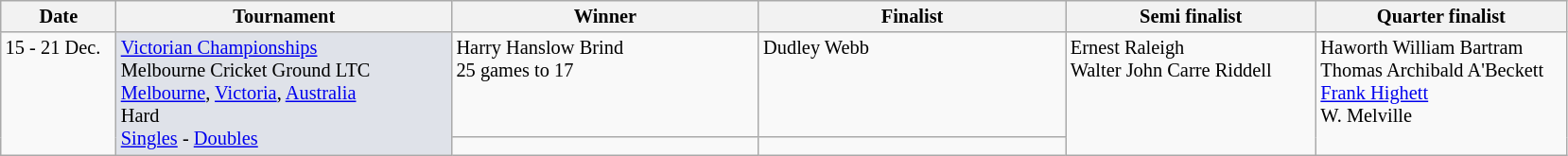<table class="wikitable" style="font-size:85%;">
<tr>
<th width="75">Date</th>
<th style="width:230px;">Tournament</th>
<th style="width:210px;">Winner</th>
<th style="width:210px;">Finalist</th>
<th style="width:170px;">Semi finalist</th>
<th style="width:170px;">Quarter finalist</th>
</tr>
<tr valign=top>
<td rowspan=2>15 - 21 Dec.</td>
<td style="background:#dfe2e9" rowspan=2><a href='#'>Victorian Championships</a><br>Melbourne Cricket Ground LTC<br> <a href='#'>Melbourne</a>, <a href='#'>Victoria</a>, <a href='#'>Australia</a><br> Hard <br><a href='#'>Singles</a> - <a href='#'>Doubles</a></td>
<td> Harry Hanslow Brind  <br>25 games to 17</td>
<td> Dudley Webb</td>
<td rowspan=2> Ernest Raleigh <br> Walter John Carre Riddell</td>
<td rowspan=2> Haworth William Bartram<br> Thomas Archibald A'Beckett<br> <a href='#'>Frank Highett</a><br>W. Melville</td>
</tr>
<tr valign=top>
<td></td>
<td></td>
</tr>
</table>
